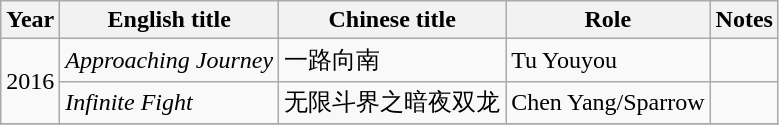<table class="wikitable">
<tr>
<th>Year</th>
<th>English title</th>
<th>Chinese title</th>
<th>Role</th>
<th>Notes</th>
</tr>
<tr>
<td rowspan=2>2016</td>
<td><em>Approaching Journey</em></td>
<td>一路向南</td>
<td>Tu Youyou</td>
<td></td>
</tr>
<tr>
<td><em>Infinite Fight</em></td>
<td>无限斗界之暗夜双龙</td>
<td>Chen Yang/Sparrow</td>
<td></td>
</tr>
<tr>
</tr>
</table>
